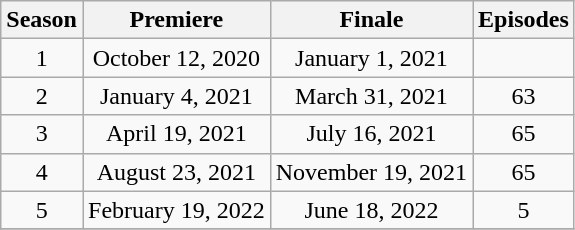<table class="wikitable" style="text-align:center;">
<tr>
<th>Season</th>
<th>Premiere</th>
<th>Finale</th>
<th>Episodes</th>
</tr>
<tr>
<td>1</td>
<td>October 12, 2020</td>
<td>January 1, 2021</td>
<td></td>
</tr>
<tr>
<td>2</td>
<td>January 4, 2021</td>
<td>March 31, 2021</td>
<td>63</td>
</tr>
<tr>
<td>3</td>
<td>April 19, 2021</td>
<td>July 16, 2021</td>
<td>65</td>
</tr>
<tr>
<td>4</td>
<td>August 23, 2021</td>
<td>November 19, 2021</td>
<td>65</td>
</tr>
<tr>
<td>5</td>
<td>February 19, 2022</td>
<td>June 18, 2022</td>
<td>5</td>
</tr>
<tr>
</tr>
</table>
